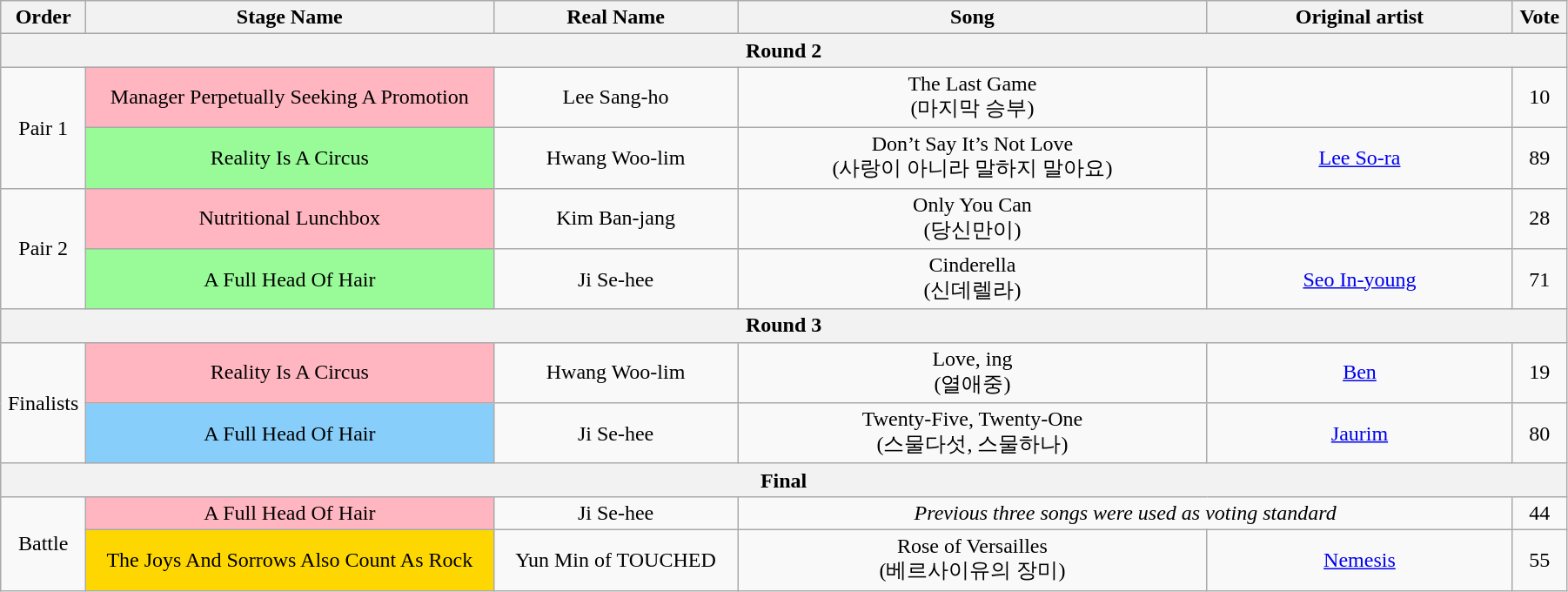<table class="wikitable" style="text-align:center; width:95%;">
<tr>
<th style="width:1%">Order</th>
<th style="width:20%;">Stage Name</th>
<th style="width:12%">Real Name</th>
<th style="width:23%;">Song</th>
<th style="width:15%;">Original artist</th>
<th style="width:1%;">Vote</th>
</tr>
<tr>
<th colspan=6>Round 2</th>
</tr>
<tr>
<td rowspan=2>Pair 1</td>
<td bgcolor="lightpink">Manager Perpetually Seeking A Promotion</td>
<td>Lee Sang-ho</td>
<td>The Last Game<br>(마지막 승부)</td>
<td></td>
<td>10</td>
</tr>
<tr>
<td bgcolor="palegreen">Reality Is A Circus</td>
<td>Hwang Woo-lim</td>
<td>Don’t Say It’s Not Love<br>(사랑이 아니라 말하지 말아요)</td>
<td><a href='#'>Lee So-ra</a></td>
<td>89</td>
</tr>
<tr>
<td rowspan=2>Pair 2</td>
<td bgcolor="lightpink">Nutritional Lunchbox</td>
<td>Kim Ban-jang</td>
<td>Only You Can<br>(당신만이)</td>
<td></td>
<td>28</td>
</tr>
<tr>
<td bgcolor="palegreen">A Full Head Of Hair</td>
<td>Ji Se-hee</td>
<td>Cinderella<br>(신데렐라)</td>
<td><a href='#'>Seo In-young</a></td>
<td>71</td>
</tr>
<tr>
<th colspan=6>Round 3</th>
</tr>
<tr>
<td rowspan=2>Finalists</td>
<td bgcolor="lightpink">Reality Is A Circus</td>
<td>Hwang Woo-lim</td>
<td>Love, ing<br>(열애중)</td>
<td><a href='#'>Ben</a></td>
<td>19</td>
</tr>
<tr>
<td bgcolor="lightskyblue">A Full Head Of Hair</td>
<td>Ji Se-hee</td>
<td>Twenty-Five, Twenty-One<br>(스물다섯, 스물하나)</td>
<td><a href='#'>Jaurim</a></td>
<td>80</td>
</tr>
<tr>
<th colspan=6>Final</th>
</tr>
<tr>
<td rowspan=2>Battle</td>
<td bgcolor="lightpink">A Full Head Of Hair</td>
<td>Ji Se-hee</td>
<td colspan=2><em>Previous three songs were used as voting standard</em></td>
<td>44</td>
</tr>
<tr>
<td bgcolor="gold">The Joys And Sorrows Also Count As Rock</td>
<td>Yun Min of TOUCHED</td>
<td>Rose of Versailles<br>(베르사이유의 장미)</td>
<td><a href='#'>Nemesis</a></td>
<td>55</td>
</tr>
</table>
